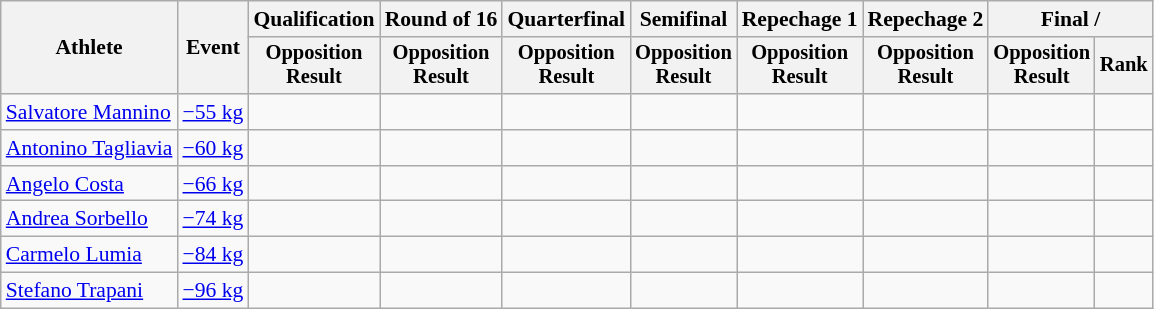<table class="wikitable" style="font-size:90%">
<tr>
<th rowspan="2">Athlete</th>
<th rowspan="2">Event</th>
<th>Qualification</th>
<th>Round of 16</th>
<th>Quarterfinal</th>
<th>Semifinal</th>
<th>Repechage 1</th>
<th>Repechage 2</th>
<th colspan=2>Final / </th>
</tr>
<tr style="font-size: 95%">
<th>Opposition<br>Result</th>
<th>Opposition<br>Result</th>
<th>Opposition<br>Result</th>
<th>Opposition<br>Result</th>
<th>Opposition<br>Result</th>
<th>Opposition<br>Result</th>
<th>Opposition<br>Result</th>
<th>Rank</th>
</tr>
<tr align=center>
<td align=left><a href='#'>Salvatore Mannino</a></td>
<td align=left><a href='#'>−55 kg</a></td>
<td></td>
<td></td>
<td></td>
<td></td>
<td></td>
<td></td>
<td></td>
<td></td>
</tr>
<tr align=center>
<td align=left><a href='#'>Antonino Tagliavia</a></td>
<td align=left><a href='#'>−60 kg</a></td>
<td></td>
<td></td>
<td></td>
<td></td>
<td></td>
<td></td>
<td></td>
<td></td>
</tr>
<tr align=center>
<td align=left><a href='#'>Angelo Costa</a></td>
<td align=left><a href='#'>−66 kg</a></td>
<td></td>
<td></td>
<td></td>
<td></td>
<td></td>
<td></td>
<td></td>
<td></td>
</tr>
<tr align=center>
<td align=left><a href='#'>Andrea Sorbello</a></td>
<td align=left><a href='#'>−74 kg</a></td>
<td></td>
<td></td>
<td></td>
<td></td>
<td></td>
<td></td>
<td></td>
<td></td>
</tr>
<tr align=center>
<td align=left><a href='#'>Carmelo Lumia</a></td>
<td align=left><a href='#'>−84 kg</a></td>
<td></td>
<td></td>
<td></td>
<td></td>
<td></td>
<td></td>
<td></td>
<td></td>
</tr>
<tr align=center>
<td align=left><a href='#'>Stefano Trapani</a></td>
<td align=left><a href='#'>−96 kg</a></td>
<td></td>
<td></td>
<td></td>
<td></td>
<td></td>
<td></td>
<td></td>
<td></td>
</tr>
</table>
